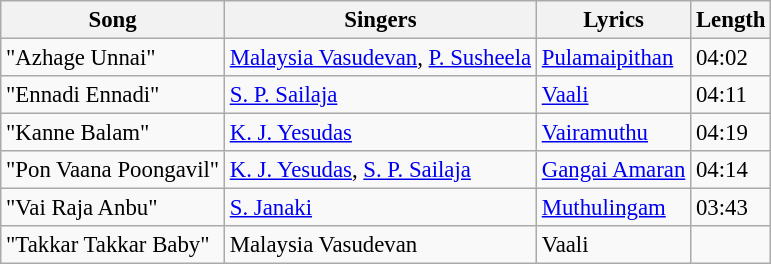<table class="wikitable" style="font-size:95%;">
<tr>
<th>Song</th>
<th>Singers</th>
<th>Lyrics</th>
<th>Length</th>
</tr>
<tr>
<td>"Azhage Unnai"</td>
<td><a href='#'>Malaysia Vasudevan</a>, <a href='#'>P. Susheela</a></td>
<td><a href='#'>Pulamaipithan</a></td>
<td>04:02</td>
</tr>
<tr>
<td>"Ennadi Ennadi"</td>
<td><a href='#'>S. P. Sailaja</a></td>
<td><a href='#'>Vaali</a></td>
<td>04:11</td>
</tr>
<tr>
<td>"Kanne Balam"</td>
<td><a href='#'>K. J. Yesudas</a></td>
<td><a href='#'>Vairamuthu</a></td>
<td>04:19</td>
</tr>
<tr>
<td>"Pon Vaana Poongavil"</td>
<td><a href='#'>K. J. Yesudas</a>, <a href='#'>S. P. Sailaja</a></td>
<td><a href='#'>Gangai Amaran</a></td>
<td>04:14</td>
</tr>
<tr>
<td>"Vai Raja Anbu"</td>
<td><a href='#'>S. Janaki</a></td>
<td><a href='#'>Muthulingam</a></td>
<td>03:43</td>
</tr>
<tr>
<td>"Takkar Takkar Baby"</td>
<td>Malaysia Vasudevan</td>
<td>Vaali</td>
<td></td>
</tr>
</table>
